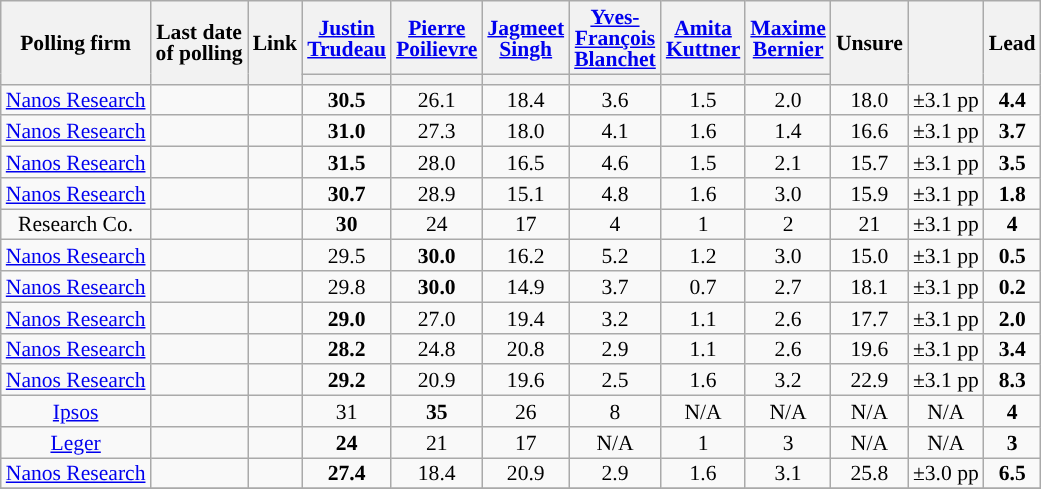<table class="wikitable sortable mw-datatable mw-collapsible"" style="text-align:center;font-size:90%;line-height:14px;">
<tr>
<th rowspan="2">Polling firm</th>
<th rowspan="2">Last date<br>of polling</th>
<th rowspan="2">Link</th>
<th style="width:40px;"><a href='#'>Justin Trudeau</a></th>
<th style="width:40px;"><a href='#'>Pierre Poilievre</a></th>
<th style="width:40px;"><a href='#'>Jagmeet Singh</a></th>
<th style="width:40px;"><a href='#'>Yves-François Blanchet</a></th>
<th style="width:40px;"><a href='#'>Amita Kuttner</a></th>
<th style="width:40px;"><a href='#'>Maxime Bernier</a></th>
<th rowspan="2">Unsure</th>
<th rowspan="2"></th>
<th rowspan="2">Lead</th>
</tr>
<tr class="sorttop">
<th style="background-color:"></th>
<th style="background-color:"></th>
<th style="background-color:"></th>
<th style="background-color:"></th>
<th style="background-color:"></th>
<th style="background-color:"></th>
</tr>
<tr>
<td><a href='#'>Nanos Research</a></td>
<td></td>
<td></td>
<td><strong>30.5</strong></td>
<td>26.1</td>
<td>18.4</td>
<td>3.6</td>
<td>1.5</td>
<td>2.0</td>
<td>18.0</td>
<td>±3.1 pp</td>
<td><strong>4.4</strong></td>
</tr>
<tr>
<td><a href='#'>Nanos Research</a></td>
<td></td>
<td></td>
<td><strong>31.0</strong></td>
<td>27.3</td>
<td>18.0</td>
<td>4.1</td>
<td>1.6</td>
<td>1.4</td>
<td>16.6</td>
<td>±3.1 pp</td>
<td><strong>3.7</strong></td>
</tr>
<tr>
<td><a href='#'>Nanos Research</a></td>
<td></td>
<td></td>
<td><strong>31.5</strong></td>
<td>28.0</td>
<td>16.5</td>
<td>4.6</td>
<td>1.5</td>
<td>2.1</td>
<td>15.7</td>
<td>±3.1 pp</td>
<td><strong>3.5</strong></td>
</tr>
<tr>
<td><a href='#'>Nanos Research</a></td>
<td></td>
<td></td>
<td><strong>30.7</strong></td>
<td>28.9</td>
<td>15.1</td>
<td>4.8</td>
<td>1.6</td>
<td>3.0</td>
<td>15.9</td>
<td>±3.1 pp</td>
<td><strong>1.8</strong></td>
</tr>
<tr>
<td>Research Co.</td>
<td></td>
<td></td>
<td><strong>30</strong></td>
<td>24</td>
<td>17</td>
<td>4</td>
<td>1</td>
<td>2</td>
<td>21</td>
<td>±3.1 pp</td>
<td><strong>4</strong></td>
</tr>
<tr>
<td><a href='#'>Nanos Research</a></td>
<td></td>
<td></td>
<td>29.5</td>
<td><strong>30.0</strong></td>
<td>16.2</td>
<td>5.2</td>
<td>1.2</td>
<td>3.0</td>
<td>15.0</td>
<td>±3.1 pp</td>
<td><strong>0.5</strong></td>
</tr>
<tr>
<td><a href='#'>Nanos Research</a></td>
<td></td>
<td></td>
<td>29.8</td>
<td><strong>30.0</strong></td>
<td>14.9</td>
<td>3.7</td>
<td>0.7</td>
<td>2.7</td>
<td>18.1</td>
<td>±3.1 pp</td>
<td><strong>0.2</strong></td>
</tr>
<tr>
<td><a href='#'>Nanos Research</a></td>
<td></td>
<td></td>
<td><strong>29.0</strong></td>
<td>27.0</td>
<td>19.4</td>
<td>3.2</td>
<td>1.1</td>
<td>2.6</td>
<td>17.7</td>
<td>±3.1 pp</td>
<td><strong>2.0</strong></td>
</tr>
<tr>
<td><a href='#'>Nanos Research</a></td>
<td></td>
<td></td>
<td><strong>28.2</strong></td>
<td>24.8</td>
<td>20.8</td>
<td>2.9</td>
<td>1.1</td>
<td>2.6</td>
<td>19.6</td>
<td>±3.1 pp</td>
<td><strong>3.4</strong></td>
</tr>
<tr>
<td><a href='#'>Nanos Research</a></td>
<td></td>
<td></td>
<td><strong>29.2</strong></td>
<td>20.9</td>
<td>19.6</td>
<td>2.5</td>
<td>1.6</td>
<td>3.2</td>
<td>22.9</td>
<td>±3.1 pp</td>
<td><strong>8.3</strong></td>
</tr>
<tr>
<td><a href='#'>Ipsos</a></td>
<td></td>
<td></td>
<td>31</td>
<td><strong>35</strong></td>
<td>26</td>
<td>8</td>
<td>N/A</td>
<td>N/A</td>
<td>N/A</td>
<td>N/A</td>
<td><strong>4</strong></td>
</tr>
<tr>
<td><a href='#'>Leger</a></td>
<td></td>
<td></td>
<td><strong>24</strong></td>
<td>21</td>
<td>17</td>
<td>N/A</td>
<td>1</td>
<td>3</td>
<td>N/A</td>
<td>N/A</td>
<td><strong>3</strong></td>
</tr>
<tr>
<td><a href='#'>Nanos Research</a></td>
<td></td>
<td></td>
<td><strong>27.4</strong></td>
<td>18.4</td>
<td>20.9</td>
<td>2.9</td>
<td>1.6</td>
<td>3.1</td>
<td>25.8</td>
<td>±3.0 pp</td>
<td><strong>6.5</strong></td>
</tr>
<tr>
</tr>
</table>
